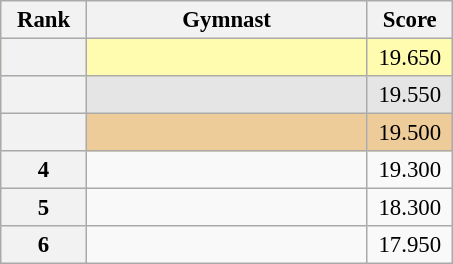<table class="wikitable sortable" style="text-align:center; font-size:95%">
<tr>
<th scope="col" style="width:50px;">Rank</th>
<th scope="col" style="width:180px;">Gymnast</th>
<th scope="col" style="width:50px;">Score</th>
</tr>
<tr style="background:#fffcaf;">
<th scope=row style="text-align:center"></th>
<td style="text-align:left;"></td>
<td>19.650</td>
</tr>
<tr style="background:#e5e5e5;">
<th scope=row style="text-align:center"></th>
<td style="text-align:left;"></td>
<td>19.550</td>
</tr>
<tr style="background:#ec9;">
<th scope=row style="text-align:center"></th>
<td style="text-align:left;"></td>
<td>19.500</td>
</tr>
<tr>
<th scope=row style="text-align:center">4</th>
<td style="text-align:left;"></td>
<td>19.300</td>
</tr>
<tr>
<th scope=row style="text-align:center">5</th>
<td style="text-align:left;"></td>
<td>18.300</td>
</tr>
<tr>
<th scope=row style="text-align:center">6</th>
<td style="text-align:left;"></td>
<td>17.950</td>
</tr>
</table>
